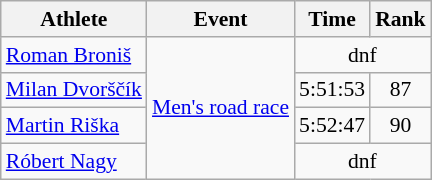<table class=wikitable style="font-size:90%">
<tr>
<th>Athlete</th>
<th>Event</th>
<th>Time</th>
<th>Rank</th>
</tr>
<tr align=center>
<td align=left><a href='#'>Roman Broniš</a></td>
<td align=left rowspan=4><a href='#'>Men's road race</a></td>
<td colspan=2>dnf</td>
</tr>
<tr align=center>
<td align=left><a href='#'>Milan Dvorščík</a></td>
<td>5:51:53</td>
<td>87</td>
</tr>
<tr align=center>
<td align=left><a href='#'>Martin Riška</a></td>
<td>5:52:47</td>
<td>90</td>
</tr>
<tr align=center>
<td align=left><a href='#'>Róbert Nagy</a></td>
<td colspan=2>dnf</td>
</tr>
</table>
